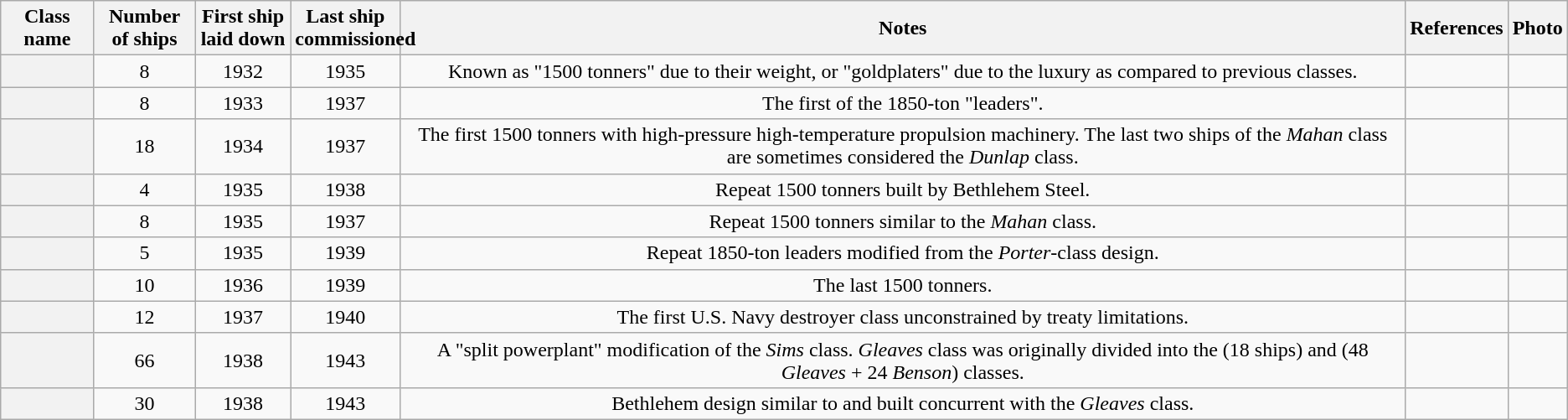<table class="wikitable sortable plainrowheaders" style="text-align:center">
<tr>
<th scope="col" style="max-width: 8em;">Class name</th>
<th scope="col" style="max-width: 5em;">Number of ships</th>
<th scope="col" style="max-width: 5em;">First ship laid down</th>
<th scope="col" style="max-width: 5em;">Last ship commissioned</th>
<th scope="col" class="unsortable">Notes</th>
<th scope="col" style="max-width: 5em;"class="unsortable">References</th>
<th scope="col" class="unsortable">Photo</th>
</tr>
<tr>
<th scope="row"></th>
<td>8</td>
<td>1932</td>
<td>1935</td>
<td>Known as "1500 tonners" due to their weight, or "goldplaters" due to the luxury as compared to previous classes.</td>
<td></td>
<td></td>
</tr>
<tr>
<th scope="row"></th>
<td>8</td>
<td>1933</td>
<td>1937</td>
<td>The first of the 1850-ton "leaders".</td>
<td></td>
<td></td>
</tr>
<tr>
<th scope="row"></th>
<td>18</td>
<td>1934</td>
<td>1937</td>
<td>The first 1500 tonners with high-pressure high-temperature propulsion machinery. The last two ships of the <em>Mahan</em> class are sometimes considered the <em>Dunlap</em> class.</td>
<td></td>
<td></td>
</tr>
<tr>
<th scope="row"></th>
<td>4</td>
<td>1935</td>
<td>1938</td>
<td>Repeat 1500 tonners built by Bethlehem Steel.</td>
<td></td>
<td></td>
</tr>
<tr>
<th scope="row"></th>
<td>8</td>
<td>1935</td>
<td>1937</td>
<td>Repeat 1500 tonners similar to the <em>Mahan</em> class.</td>
<td></td>
<td></td>
</tr>
<tr>
<th scope="row"></th>
<td>5</td>
<td>1935</td>
<td>1939</td>
<td>Repeat 1850-ton leaders modified from the <em>Porter</em>-class design.</td>
<td></td>
<td></td>
</tr>
<tr>
<th scope="row"></th>
<td>10</td>
<td>1936</td>
<td>1939</td>
<td>The last 1500 tonners.</td>
<td></td>
<td></td>
</tr>
<tr>
<th scope="row"></th>
<td>12</td>
<td>1937</td>
<td>1940</td>
<td>The first U.S. Navy destroyer class unconstrained by treaty limitations.</td>
<td></td>
<td></td>
</tr>
<tr>
<th scope="row"></th>
<td>66</td>
<td>1938</td>
<td>1943</td>
<td>A "split powerplant" modification of the <em>Sims</em> class. <em>Gleaves</em> class was originally divided into the  (18 ships) and  (48 <em>Gleaves</em> + 24 <em>Benson</em>) classes.</td>
<td></td>
<td></td>
</tr>
<tr>
<th scope="row"></th>
<td>30</td>
<td>1938</td>
<td>1943</td>
<td>Bethlehem design similar to and built concurrent with the <em>Gleaves</em> class.</td>
<td></td>
<td></td>
</tr>
</table>
